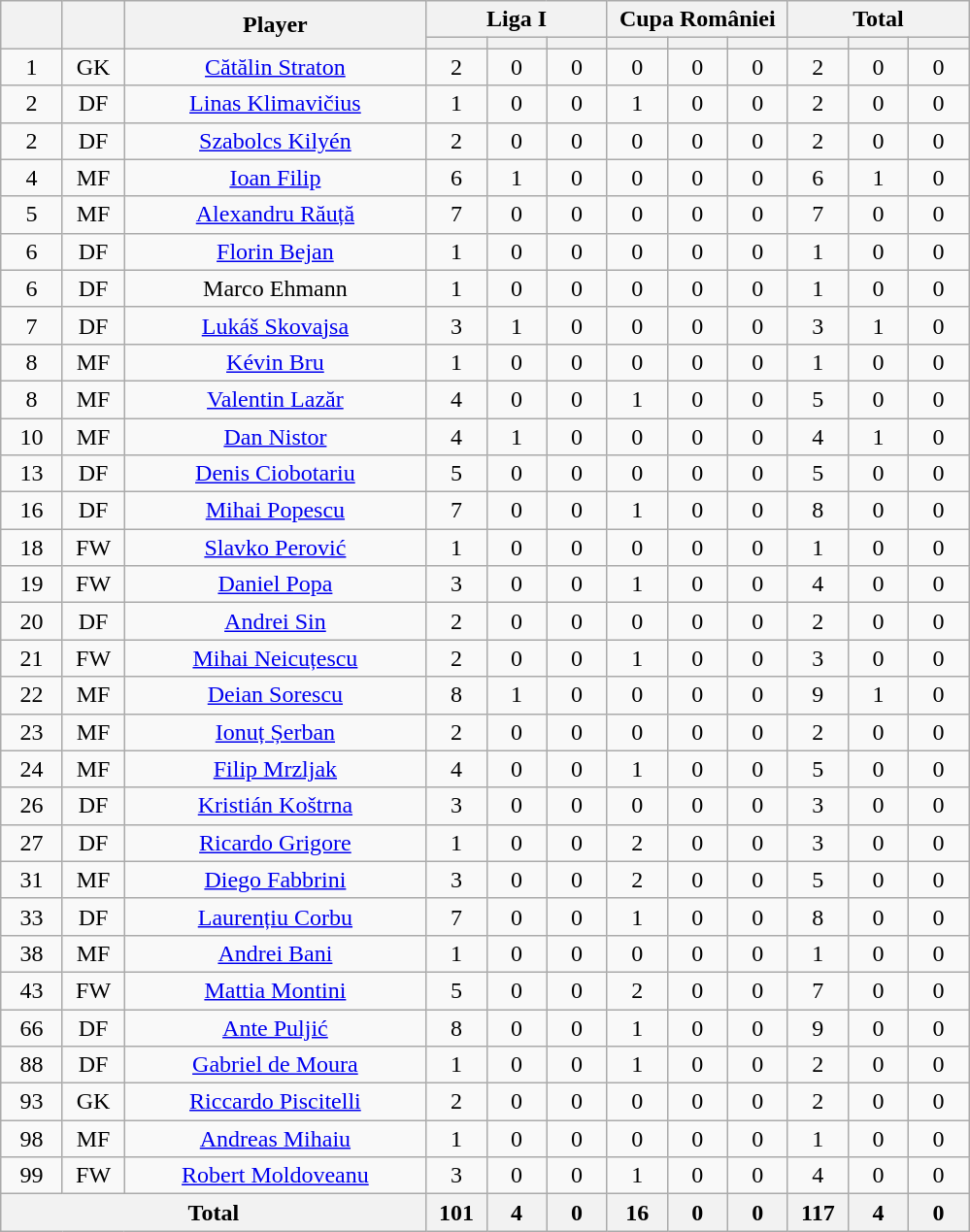<table class="wikitable sortable" style="text-align:center;">
<tr>
<th rowspan="2" style="width:35px;"></th>
<th rowspan="2" style="width:35px;"></th>
<th rowspan="2" style="width:200px;">Player</th>
<th colspan="3" style="width:84px;">Liga I</th>
<th colspan="3" style="width:84px;">Cupa României</th>
<th colspan="3" style="width:84px;">Total</th>
</tr>
<tr>
<th style="width:34px;"></th>
<th style="width:34px;"></th>
<th style="width:34px;"></th>
<th style="width:34px;"></th>
<th style="width:34px;"></th>
<th style="width:34px;"></th>
<th style="width:34px;"></th>
<th style="width:34px;"></th>
<th style="width:34px;"></th>
</tr>
<tr>
<td>1</td>
<td>GK</td>
<td><a href='#'>Cătălin Straton</a></td>
<td>2</td>
<td>0</td>
<td>0</td>
<td>0</td>
<td>0</td>
<td>0</td>
<td>2</td>
<td>0</td>
<td>0</td>
</tr>
<tr>
<td>2</td>
<td>DF</td>
<td><a href='#'>Linas Klimavičius</a></td>
<td>1</td>
<td>0</td>
<td>0</td>
<td>1</td>
<td>0</td>
<td>0</td>
<td>2</td>
<td>0</td>
<td>0</td>
</tr>
<tr>
<td>2</td>
<td>DF</td>
<td><a href='#'>Szabolcs Kilyén</a></td>
<td>2</td>
<td>0</td>
<td>0</td>
<td>0</td>
<td>0</td>
<td>0</td>
<td>2</td>
<td>0</td>
<td>0</td>
</tr>
<tr>
<td>4</td>
<td>MF</td>
<td><a href='#'>Ioan Filip</a></td>
<td>6</td>
<td>1</td>
<td>0</td>
<td>0</td>
<td>0</td>
<td>0</td>
<td>6</td>
<td>1</td>
<td>0</td>
</tr>
<tr>
<td>5</td>
<td>MF</td>
<td><a href='#'>Alexandru Răuță</a></td>
<td>7</td>
<td>0</td>
<td>0</td>
<td>0</td>
<td>0</td>
<td>0</td>
<td>7</td>
<td>0</td>
<td>0</td>
</tr>
<tr>
<td>6</td>
<td>DF</td>
<td><a href='#'>Florin Bejan</a></td>
<td>1</td>
<td>0</td>
<td>0</td>
<td>0</td>
<td>0</td>
<td>0</td>
<td>1</td>
<td>0</td>
<td>0</td>
</tr>
<tr>
<td>6</td>
<td>DF</td>
<td>Marco Ehmann</td>
<td>1</td>
<td>0</td>
<td>0</td>
<td>0</td>
<td>0</td>
<td>0</td>
<td>1</td>
<td>0</td>
<td>0</td>
</tr>
<tr>
<td>7</td>
<td>DF</td>
<td><a href='#'>Lukáš Skovajsa</a></td>
<td>3</td>
<td>1</td>
<td>0</td>
<td>0</td>
<td>0</td>
<td>0</td>
<td>3</td>
<td>1</td>
<td>0</td>
</tr>
<tr>
<td>8</td>
<td>MF</td>
<td><a href='#'>Kévin Bru</a></td>
<td>1</td>
<td>0</td>
<td>0</td>
<td>0</td>
<td>0</td>
<td>0</td>
<td>1</td>
<td>0</td>
<td>0</td>
</tr>
<tr>
<td>8</td>
<td>MF</td>
<td><a href='#'>Valentin Lazăr</a></td>
<td>4</td>
<td>0</td>
<td>0</td>
<td>1</td>
<td>0</td>
<td>0</td>
<td>5</td>
<td>0</td>
<td>0</td>
</tr>
<tr>
<td>10</td>
<td>MF</td>
<td><a href='#'>Dan Nistor</a></td>
<td>4</td>
<td>1</td>
<td>0</td>
<td>0</td>
<td>0</td>
<td>0</td>
<td>4</td>
<td>1</td>
<td>0</td>
</tr>
<tr>
<td>13</td>
<td>DF</td>
<td><a href='#'>Denis Ciobotariu</a></td>
<td>5</td>
<td>0</td>
<td>0</td>
<td>0</td>
<td>0</td>
<td>0</td>
<td>5</td>
<td>0</td>
<td>0</td>
</tr>
<tr>
<td>16</td>
<td>DF</td>
<td><a href='#'>Mihai Popescu</a></td>
<td>7</td>
<td>0</td>
<td>0</td>
<td>1</td>
<td>0</td>
<td>0</td>
<td>8</td>
<td>0</td>
<td>0</td>
</tr>
<tr>
<td>18</td>
<td>FW</td>
<td><a href='#'>Slavko Perović</a></td>
<td>1</td>
<td>0</td>
<td>0</td>
<td>0</td>
<td>0</td>
<td>0</td>
<td>1</td>
<td>0</td>
<td>0</td>
</tr>
<tr>
<td>19</td>
<td>FW</td>
<td><a href='#'>Daniel Popa</a></td>
<td>3</td>
<td>0</td>
<td>0</td>
<td>1</td>
<td>0</td>
<td>0</td>
<td>4</td>
<td>0</td>
<td>0</td>
</tr>
<tr>
<td>20</td>
<td>DF</td>
<td><a href='#'>Andrei Sin</a></td>
<td>2</td>
<td>0</td>
<td>0</td>
<td>0</td>
<td>0</td>
<td>0</td>
<td>2</td>
<td>0</td>
<td>0</td>
</tr>
<tr>
<td>21</td>
<td>FW</td>
<td><a href='#'>Mihai Neicuțescu</a></td>
<td>2</td>
<td>0</td>
<td>0</td>
<td>1</td>
<td>0</td>
<td>0</td>
<td>3</td>
<td>0</td>
<td>0</td>
</tr>
<tr>
<td>22</td>
<td>MF</td>
<td><a href='#'>Deian Sorescu</a></td>
<td>8</td>
<td>1</td>
<td>0</td>
<td>0</td>
<td>0</td>
<td>0</td>
<td>9</td>
<td>1</td>
<td>0</td>
</tr>
<tr>
<td>23</td>
<td>MF</td>
<td><a href='#'>Ionuț Șerban</a></td>
<td>2</td>
<td>0</td>
<td>0</td>
<td>0</td>
<td>0</td>
<td>0</td>
<td>2</td>
<td>0</td>
<td>0</td>
</tr>
<tr>
<td>24</td>
<td>MF</td>
<td><a href='#'>Filip Mrzljak</a></td>
<td>4</td>
<td>0</td>
<td>0</td>
<td>1</td>
<td>0</td>
<td>0</td>
<td>5</td>
<td>0</td>
<td>0</td>
</tr>
<tr>
<td>26</td>
<td>DF</td>
<td><a href='#'>Kristián Koštrna</a></td>
<td>3</td>
<td>0</td>
<td>0</td>
<td>0</td>
<td>0</td>
<td>0</td>
<td>3</td>
<td>0</td>
<td>0</td>
</tr>
<tr>
<td>27</td>
<td>DF</td>
<td><a href='#'>Ricardo Grigore</a></td>
<td>1</td>
<td>0</td>
<td>0</td>
<td>2</td>
<td>0</td>
<td>0</td>
<td>3</td>
<td>0</td>
<td>0</td>
</tr>
<tr>
<td>31</td>
<td>MF</td>
<td><a href='#'>Diego Fabbrini</a></td>
<td>3</td>
<td>0</td>
<td>0</td>
<td>2</td>
<td>0</td>
<td>0</td>
<td>5</td>
<td>0</td>
<td>0</td>
</tr>
<tr>
<td>33</td>
<td>DF</td>
<td><a href='#'>Laurențiu Corbu</a></td>
<td>7</td>
<td>0</td>
<td>0</td>
<td>1</td>
<td>0</td>
<td>0</td>
<td>8</td>
<td>0</td>
<td>0</td>
</tr>
<tr>
<td>38</td>
<td>MF</td>
<td><a href='#'>Andrei Bani</a></td>
<td>1</td>
<td>0</td>
<td>0</td>
<td>0</td>
<td>0</td>
<td>0</td>
<td>1</td>
<td>0</td>
<td>0</td>
</tr>
<tr>
<td>43</td>
<td>FW</td>
<td><a href='#'>Mattia Montini</a></td>
<td>5</td>
<td>0</td>
<td>0</td>
<td>2</td>
<td>0</td>
<td>0</td>
<td>7</td>
<td>0</td>
<td>0</td>
</tr>
<tr>
<td>66</td>
<td>DF</td>
<td><a href='#'>Ante Puljić</a></td>
<td>8</td>
<td>0</td>
<td>0</td>
<td>1</td>
<td>0</td>
<td>0</td>
<td>9</td>
<td>0</td>
<td>0</td>
</tr>
<tr>
<td>88</td>
<td>DF</td>
<td><a href='#'>Gabriel de Moura</a></td>
<td>1</td>
<td>0</td>
<td>0</td>
<td>1</td>
<td>0</td>
<td>0</td>
<td>2</td>
<td>0</td>
<td>0</td>
</tr>
<tr>
<td>93</td>
<td>GK</td>
<td><a href='#'>Riccardo Piscitelli</a></td>
<td>2</td>
<td>0</td>
<td>0</td>
<td>0</td>
<td>0</td>
<td>0</td>
<td>2</td>
<td>0</td>
<td>0</td>
</tr>
<tr>
<td>98</td>
<td>MF</td>
<td><a href='#'>Andreas Mihaiu</a></td>
<td>1</td>
<td>0</td>
<td>0</td>
<td>0</td>
<td>0</td>
<td>0</td>
<td>1</td>
<td>0</td>
<td>0</td>
</tr>
<tr>
<td>99</td>
<td>FW</td>
<td><a href='#'>Robert Moldoveanu</a></td>
<td>3</td>
<td>0</td>
<td>0</td>
<td>1</td>
<td>0</td>
<td>0</td>
<td>4</td>
<td>0</td>
<td>0</td>
</tr>
<tr>
<th colspan="3">Total</th>
<th>101</th>
<th>4</th>
<th>0</th>
<th>16</th>
<th>0</th>
<th>0</th>
<th>117</th>
<th>4</th>
<th>0</th>
</tr>
</table>
